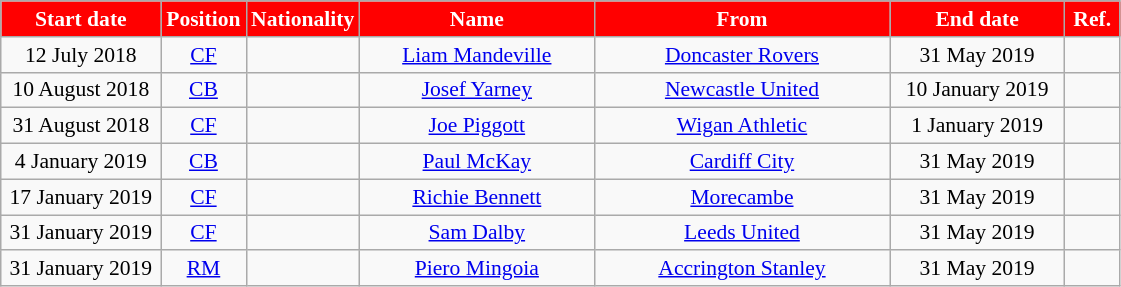<table class="wikitable"  style="text-align:center; font-size:90%; ">
<tr>
<th style="background:#FF0000; color:white; width:100px;">Start date</th>
<th style="background:#FF0000; color:white; width:50px;">Position</th>
<th style="background:#FF0000; color:white; width:50px;">Nationality</th>
<th style="background:#FF0000; color:white; width:150px;">Name</th>
<th style="background:#FF0000; color:white; width:190px;">From</th>
<th style="background:#FF0000; color:white; width:110px;">End date</th>
<th style="background:#FF0000; color:white; width:30px;">Ref.</th>
</tr>
<tr>
<td>12 July 2018</td>
<td><a href='#'>CF</a></td>
<td></td>
<td><a href='#'>Liam Mandeville</a></td>
<td><a href='#'>Doncaster Rovers</a></td>
<td>31 May 2019</td>
<td></td>
</tr>
<tr>
<td>10 August 2018</td>
<td><a href='#'>CB</a></td>
<td></td>
<td><a href='#'>Josef Yarney</a></td>
<td><a href='#'>Newcastle United</a></td>
<td>10 January 2019</td>
<td></td>
</tr>
<tr>
<td>31 August 2018</td>
<td><a href='#'>CF</a></td>
<td></td>
<td><a href='#'>Joe Piggott</a></td>
<td><a href='#'>Wigan Athletic</a></td>
<td>1 January 2019</td>
<td></td>
</tr>
<tr>
<td>4 January 2019</td>
<td><a href='#'>CB</a></td>
<td></td>
<td><a href='#'>Paul McKay</a></td>
<td> <a href='#'>Cardiff City</a></td>
<td>31 May 2019</td>
<td></td>
</tr>
<tr>
<td>17 January 2019</td>
<td><a href='#'>CF</a></td>
<td></td>
<td><a href='#'>Richie Bennett</a></td>
<td><a href='#'>Morecambe</a></td>
<td>31 May 2019</td>
<td></td>
</tr>
<tr>
<td>31 January 2019</td>
<td><a href='#'>CF</a></td>
<td></td>
<td><a href='#'>Sam Dalby</a></td>
<td><a href='#'>Leeds United</a></td>
<td>31 May 2019</td>
<td></td>
</tr>
<tr>
<td>31 January 2019</td>
<td><a href='#'>RM</a></td>
<td></td>
<td><a href='#'>Piero Mingoia</a></td>
<td><a href='#'>Accrington Stanley</a></td>
<td>31 May 2019</td>
<td></td>
</tr>
</table>
